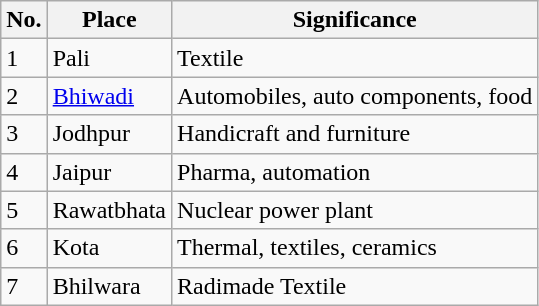<table class="wikitable sortable">
<tr>
<th>No.</th>
<th>Place</th>
<th>Significance</th>
</tr>
<tr>
<td>1</td>
<td>Pali</td>
<td>Textile</td>
</tr>
<tr>
<td>2</td>
<td><a href='#'>Bhiwadi</a></td>
<td>Automobiles, auto components, food</td>
</tr>
<tr>
<td>3</td>
<td>Jodhpur</td>
<td>Handicraft and furniture</td>
</tr>
<tr>
<td>4</td>
<td>Jaipur</td>
<td>Pharma, automation</td>
</tr>
<tr>
<td>5</td>
<td>Rawatbhata</td>
<td>Nuclear power plant</td>
</tr>
<tr>
<td>6</td>
<td>Kota</td>
<td>Thermal, textiles, ceramics</td>
</tr>
<tr>
<td>7</td>
<td>Bhilwara</td>
<td>Radimade Textile</td>
</tr>
</table>
